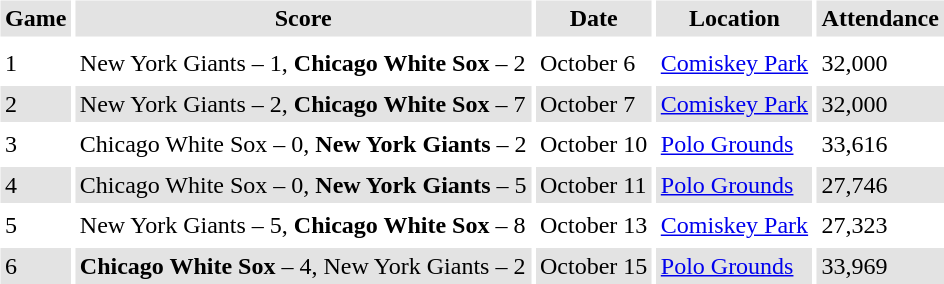<table border="0" cellspacing="3" cellpadding="3">
<tr style="background: #e3e3e3;">
<th>Game</th>
<th>Score</th>
<th>Date</th>
<th>Location</th>
<th>Attendance</th>
</tr>
<tr style="background: #e3e3e3;">
</tr>
<tr>
<td>1</td>
<td>New York Giants – 1, <strong>Chicago White Sox</strong> – 2</td>
<td>October 6</td>
<td><a href='#'>Comiskey Park</a></td>
<td>32,000</td>
</tr>
<tr style="background: #e3e3e3;">
<td>2</td>
<td>New York Giants – 2, <strong>Chicago White Sox</strong> – 7</td>
<td>October 7</td>
<td><a href='#'>Comiskey Park</a></td>
<td>32,000</td>
</tr>
<tr>
<td>3</td>
<td>Chicago White Sox – 0, <strong>New York Giants</strong> – 2</td>
<td>October 10</td>
<td><a href='#'>Polo Grounds</a></td>
<td>33,616</td>
</tr>
<tr style="background: #e3e3e3;">
<td>4</td>
<td>Chicago White Sox – 0, <strong>New York Giants</strong> – 5</td>
<td>October 11</td>
<td><a href='#'>Polo Grounds</a></td>
<td>27,746</td>
</tr>
<tr>
<td>5</td>
<td>New York Giants – 5, <strong>Chicago White Sox</strong> – 8</td>
<td>October 13</td>
<td><a href='#'>Comiskey Park</a></td>
<td>27,323</td>
</tr>
<tr style="background: #e3e3e3;">
<td>6</td>
<td><strong>Chicago White Sox</strong> – 4, New York Giants – 2</td>
<td>October 15</td>
<td><a href='#'>Polo Grounds</a></td>
<td>33,969</td>
</tr>
<tr>
</tr>
</table>
